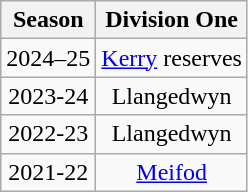<table class="wikitable" style="text-align: center">
<tr>
<th>Season</th>
<th>Division One</th>
</tr>
<tr>
<td>2024–25</td>
<td><a href='#'>Kerry</a> reserves</td>
</tr>
<tr>
<td>2023-24</td>
<td>Llangedwyn</td>
</tr>
<tr>
<td>2022-23</td>
<td>Llangedwyn</td>
</tr>
<tr>
<td>2021-22</td>
<td><a href='#'>Meifod</a></td>
</tr>
</table>
